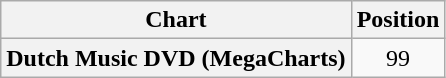<table class="wikitable sortable plainrowheaders" style="text-align:center">
<tr>
<th scope="col">Chart</th>
<th scope="col">Position</th>
</tr>
<tr>
<th scope="row">Dutch Music DVD (MegaCharts)</th>
<td>99</td>
</tr>
</table>
